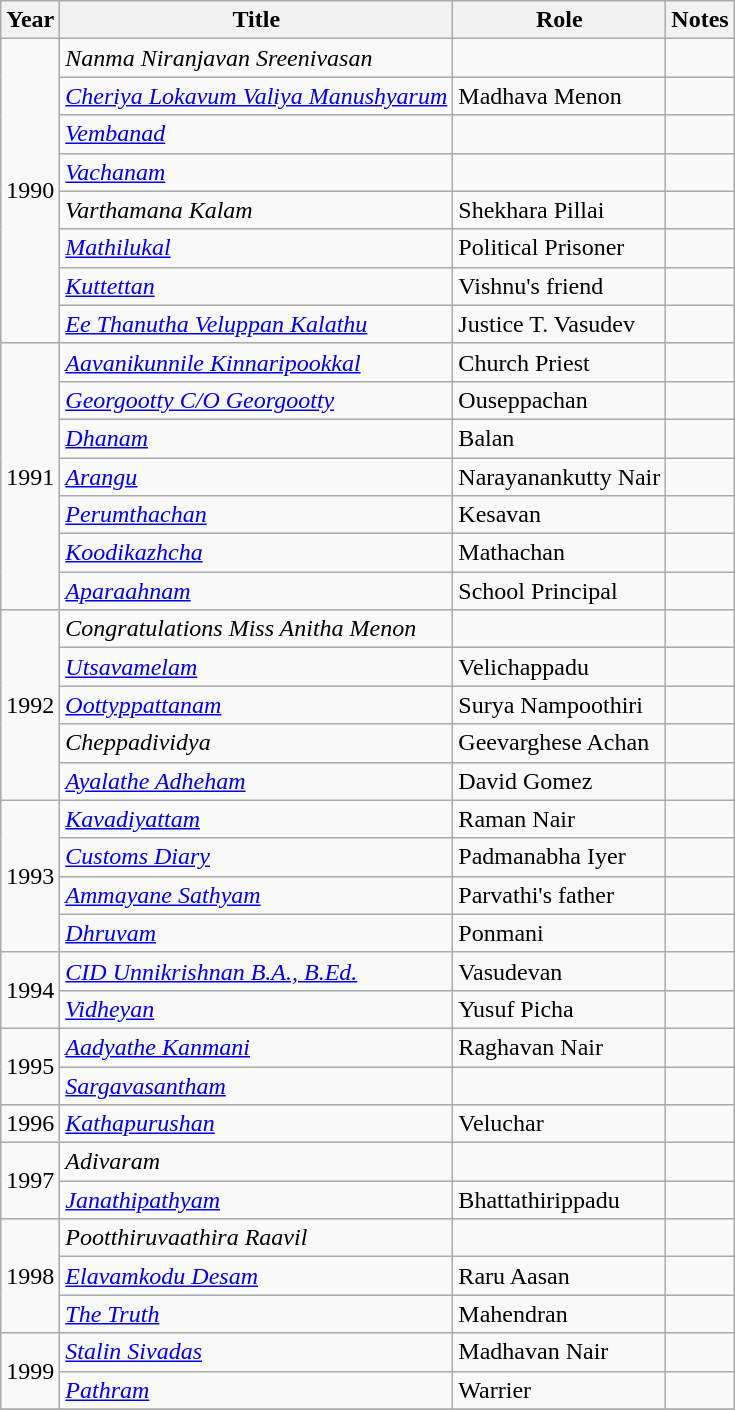<table class="wikitable sortable">
<tr>
<th>Year</th>
<th>Title</th>
<th>Role</th>
<th class="unsortable">Notes</th>
</tr>
<tr>
<td rowspan=8>1990</td>
<td><em>Nanma Niranjavan Sreenivasan</em></td>
<td></td>
<td></td>
</tr>
<tr>
<td><em><a href='#'>Cheriya Lokavum Valiya Manushyarum</a></em></td>
<td>Madhava Menon</td>
<td></td>
</tr>
<tr>
<td><em><a href='#'>Vembanad</a></em></td>
<td></td>
<td></td>
</tr>
<tr>
<td><em><a href='#'>Vachanam</a></em></td>
<td></td>
<td></td>
</tr>
<tr>
<td><em>Varthamana Kalam</em></td>
<td>Shekhara Pillai</td>
<td></td>
</tr>
<tr>
<td><em><a href='#'>Mathilukal</a></em></td>
<td>Political Prisoner</td>
<td></td>
</tr>
<tr>
<td><em><a href='#'>Kuttettan</a></em></td>
<td>Vishnu's friend</td>
<td></td>
</tr>
<tr>
<td><em><a href='#'>Ee Thanutha Veluppan Kalathu</a></em></td>
<td>Justice T. Vasudev</td>
<td></td>
</tr>
<tr>
<td rowspan=7>1991</td>
<td><em><a href='#'>Aavanikunnile Kinnaripookkal</a></em></td>
<td>Church Priest</td>
<td></td>
</tr>
<tr>
<td><em><a href='#'>Georgootty C/O Georgootty</a></em></td>
<td>Ouseppachan</td>
<td></td>
</tr>
<tr>
<td><em><a href='#'>Dhanam</a></em></td>
<td>Balan</td>
<td></td>
</tr>
<tr>
<td><em><a href='#'>Arangu</a></em></td>
<td>Narayanankutty Nair</td>
<td></td>
</tr>
<tr>
<td><em><a href='#'>Perumthachan</a></em></td>
<td>Kesavan</td>
<td></td>
</tr>
<tr>
<td><em><a href='#'>Koodikazhcha</a></em></td>
<td>Mathachan</td>
<td></td>
</tr>
<tr>
<td><em><a href='#'>Aparaahnam</a></em></td>
<td>School Principal</td>
<td></td>
</tr>
<tr>
<td rowspan=5>1992</td>
<td><em>Congratulations Miss Anitha Menon</em></td>
<td></td>
<td></td>
</tr>
<tr>
<td><em><a href='#'>Utsavamelam</a></em></td>
<td>Velichappadu</td>
<td></td>
</tr>
<tr>
<td><em><a href='#'>Oottyppattanam</a></em></td>
<td>Surya Nampoothiri</td>
<td></td>
</tr>
<tr>
<td><em>Cheppadividya</em></td>
<td>Geevarghese Achan</td>
<td></td>
</tr>
<tr>
<td><em><a href='#'>Ayalathe Adheham</a></em></td>
<td>David Gomez</td>
<td></td>
</tr>
<tr>
<td rowspan=4>1993</td>
<td><em><a href='#'>Kavadiyattam</a></em></td>
<td>Raman Nair</td>
<td></td>
</tr>
<tr>
<td><em><a href='#'>Customs Diary</a></em></td>
<td>Padmanabha Iyer</td>
<td></td>
</tr>
<tr>
<td><em><a href='#'>Ammayane Sathyam</a></em></td>
<td>Parvathi's father</td>
<td></td>
</tr>
<tr>
<td><em><a href='#'>Dhruvam</a></em></td>
<td>Ponmani</td>
<td></td>
</tr>
<tr>
<td rowspan=2>1994</td>
<td><em><a href='#'>CID Unnikrishnan B.A., B.Ed.</a></em></td>
<td>Vasudevan</td>
<td></td>
</tr>
<tr>
<td><em><a href='#'>Vidheyan</a></em></td>
<td>Yusuf Picha</td>
<td></td>
</tr>
<tr>
<td rowspan=2>1995</td>
<td><em><a href='#'>Aadyathe Kanmani</a></em></td>
<td>Raghavan Nair</td>
<td></td>
</tr>
<tr>
<td><em><a href='#'>Sargavasantham</a></em></td>
<td></td>
<td></td>
</tr>
<tr>
<td>1996</td>
<td><em><a href='#'>Kathapurushan</a></em></td>
<td>Veluchar</td>
<td></td>
</tr>
<tr>
<td rowspan=2>1997</td>
<td><em>Adivaram</em></td>
<td></td>
<td></td>
</tr>
<tr>
<td><em><a href='#'>Janathipathyam</a></em></td>
<td>Bhattathirippadu</td>
<td></td>
</tr>
<tr>
<td rowspan=3>1998</td>
<td><em>Pootthiruvaathira Raavil</em></td>
<td></td>
<td></td>
</tr>
<tr>
<td><em><a href='#'>Elavamkodu Desam</a></em></td>
<td>Raru Aasan</td>
<td></td>
</tr>
<tr>
<td><em><a href='#'>The Truth</a></em></td>
<td>Mahendran</td>
<td></td>
</tr>
<tr>
<td rowspan=2>1999</td>
<td><em><a href='#'>Stalin Sivadas</a></em></td>
<td>Madhavan Nair</td>
<td></td>
</tr>
<tr>
<td><em><a href='#'>Pathram</a></em></td>
<td>Warrier</td>
<td></td>
</tr>
<tr>
</tr>
</table>
